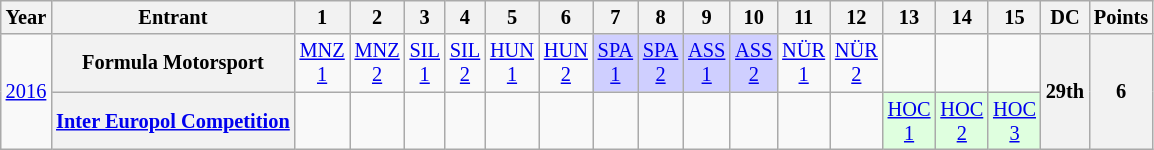<table class="wikitable" style="text-align:center; font-size:85%">
<tr>
<th>Year</th>
<th>Entrant</th>
<th>1</th>
<th>2</th>
<th>3</th>
<th>4</th>
<th>5</th>
<th>6</th>
<th>7</th>
<th>8</th>
<th>9</th>
<th>10</th>
<th>11</th>
<th>12</th>
<th>13</th>
<th>14</th>
<th>15</th>
<th>DC</th>
<th>Points</th>
</tr>
<tr>
<td rowspan="2"><a href='#'>2016</a></td>
<th nowrap>Formula Motorsport</th>
<td style="background:#;"><a href='#'>MNZ<br>1</a><br></td>
<td style="background:#;"><a href='#'>MNZ<br>2</a><br></td>
<td style="background:#;"><a href='#'>SIL<br>1</a><br></td>
<td style="background:#;"><a href='#'>SIL<br>2</a><br></td>
<td style="background:#;"><a href='#'>HUN<br>1</a><br></td>
<td style="background:#;"><a href='#'>HUN<br>2</a><br></td>
<td style="background:#cfcfff;"><a href='#'>SPA<br>1</a><br></td>
<td style="background:#cfcfff;"><a href='#'>SPA<br>2</a><br></td>
<td style="background:#cfcfff;"><a href='#'>ASS<br>1</a><br></td>
<td style="background:#cfcfff;"><a href='#'>ASS<br>2</a><br></td>
<td style="background:#;"><a href='#'>NÜR<br>1</a><br></td>
<td style="background:#;"><a href='#'>NÜR<br>2</a><br></td>
<td></td>
<td></td>
<td></td>
<th rowspan="2">29th</th>
<th rowspan="2">6</th>
</tr>
<tr>
<th nowrap><a href='#'>Inter Europol Competition</a></th>
<td></td>
<td></td>
<td></td>
<td></td>
<td></td>
<td></td>
<td></td>
<td></td>
<td></td>
<td></td>
<td></td>
<td></td>
<td style="background:#dfffdf;"><a href='#'>HOC<br>1</a><br></td>
<td style="background:#dfffdf;"><a href='#'>HOC<br>2</a><br></td>
<td style="background:#dfffdf;"><a href='#'>HOC<br>3</a><br></td>
</tr>
</table>
